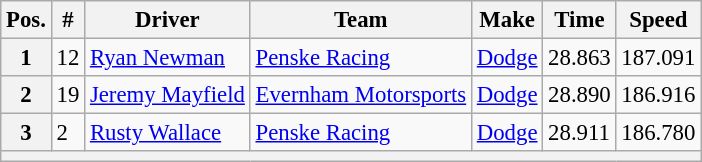<table class="wikitable" style="font-size:95%">
<tr>
<th>Pos.</th>
<th>#</th>
<th>Driver</th>
<th>Team</th>
<th>Make</th>
<th>Time</th>
<th>Speed</th>
</tr>
<tr>
<th>1</th>
<td>12</td>
<td><a href='#'>Ryan Newman</a></td>
<td><a href='#'>Penske Racing</a></td>
<td><a href='#'>Dodge</a></td>
<td>28.863</td>
<td>187.091</td>
</tr>
<tr>
<th>2</th>
<td>19</td>
<td><a href='#'>Jeremy Mayfield</a></td>
<td><a href='#'>Evernham Motorsports</a></td>
<td><a href='#'>Dodge</a></td>
<td>28.890</td>
<td>186.916</td>
</tr>
<tr>
<th>3</th>
<td>2</td>
<td><a href='#'>Rusty Wallace</a></td>
<td><a href='#'>Penske Racing</a></td>
<td><a href='#'>Dodge</a></td>
<td>28.911</td>
<td>186.780</td>
</tr>
<tr>
<th colspan="7"></th>
</tr>
</table>
